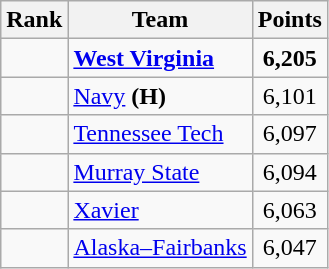<table class="wikitable sortable" style="text-align:center">
<tr>
<th>Rank</th>
<th>Team</th>
<th>Points</th>
</tr>
<tr>
<td></td>
<td align=left><strong><a href='#'>West Virginia</a></strong></td>
<td><strong>6,205</strong></td>
</tr>
<tr>
<td></td>
<td align=left><a href='#'>Navy</a> <strong>(H)</strong></td>
<td>6,101</td>
</tr>
<tr>
<td></td>
<td align=left><a href='#'>Tennessee Tech</a></td>
<td>6,097</td>
</tr>
<tr>
<td></td>
<td align=left><a href='#'>Murray State</a></td>
<td>6,094</td>
</tr>
<tr>
<td></td>
<td align=left><a href='#'>Xavier</a></td>
<td>6,063</td>
</tr>
<tr>
<td></td>
<td align=left><a href='#'>Alaska–Fairbanks</a></td>
<td>6,047</td>
</tr>
</table>
